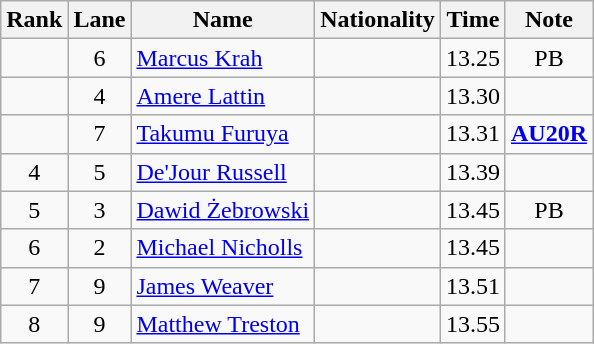<table class="wikitable sortable" style="text-align:center">
<tr>
<th>Rank</th>
<th>Lane</th>
<th>Name</th>
<th>Nationality</th>
<th>Time</th>
<th>Note</th>
</tr>
<tr>
<td></td>
<td>6</td>
<td align=left><a href='#'>Marcus Krah</a></td>
<td align=left></td>
<td>13.25</td>
<td>PB</td>
</tr>
<tr>
<td></td>
<td>4</td>
<td align=left><a href='#'>Amere Lattin</a></td>
<td align=left></td>
<td>13.30</td>
<td></td>
</tr>
<tr>
<td></td>
<td>7</td>
<td align=left><a href='#'>Takumu Furuya</a></td>
<td align=left></td>
<td>13.31</td>
<td><strong><a href='#'>AU20R</a></strong></td>
</tr>
<tr>
<td>4</td>
<td>5</td>
<td align=left><a href='#'>De'Jour Russell</a></td>
<td align=left></td>
<td>13.39</td>
<td></td>
</tr>
<tr>
<td>5</td>
<td>3</td>
<td align=left><a href='#'>Dawid Żebrowski</a></td>
<td align=left></td>
<td>13.45</td>
<td>PB</td>
</tr>
<tr>
<td>6</td>
<td>2</td>
<td align=left><a href='#'>Michael Nicholls</a></td>
<td align=left></td>
<td>13.45</td>
<td></td>
</tr>
<tr>
<td>7</td>
<td>9</td>
<td align=left><a href='#'>James Weaver</a></td>
<td align=left></td>
<td>13.51</td>
<td></td>
</tr>
<tr>
<td>8</td>
<td>9</td>
<td align=left><a href='#'>Matthew Treston</a></td>
<td align=left></td>
<td>13.55</td>
<td></td>
</tr>
</table>
